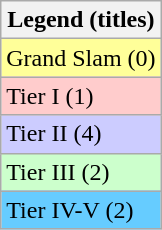<table class="wikitable sortable mw-collapsible mw-collapsed">
<tr>
<th>Legend (titles)</th>
</tr>
<tr bgcolor="#FFFF99">
<td>Grand Slam (0)</td>
</tr>
<tr bgcolor="#ffcccc">
<td>Tier I (1)</td>
</tr>
<tr bgcolor="#ccccff">
<td>Tier II (4)</td>
</tr>
<tr bgcolor="#CCFFCC">
<td>Tier III (2)</td>
</tr>
<tr bgcolor="#66CCFF">
<td>Tier IV-V (2)</td>
</tr>
</table>
